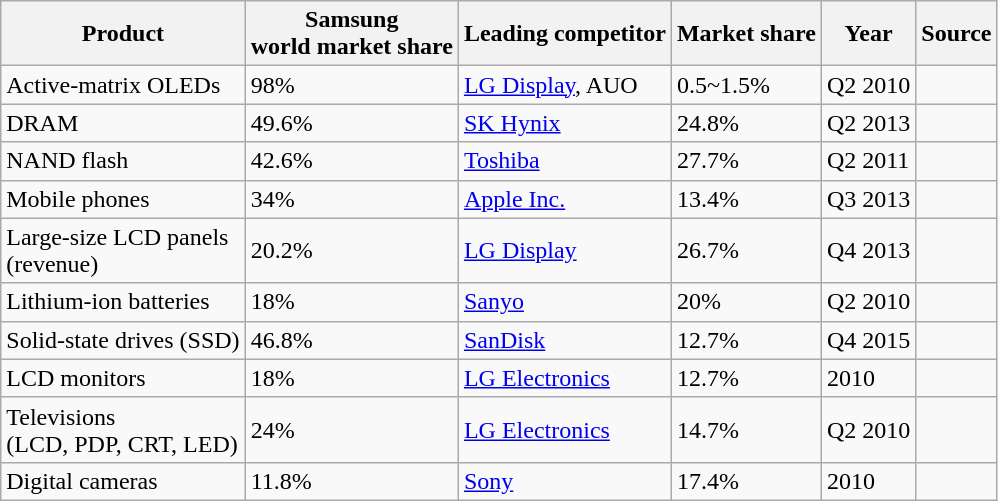<table class="wikitable sortable">
<tr>
<th>Product</th>
<th>Samsung<br>world market share</th>
<th>Leading competitor</th>
<th>Market share</th>
<th>Year</th>
<th>Source</th>
</tr>
<tr>
<td>Active-matrix OLEDs</td>
<td>98%</td>
<td><a href='#'>LG Display</a>, AUO</td>
<td>0.5~1.5%</td>
<td>Q2 2010</td>
<td></td>
</tr>
<tr>
<td>DRAM</td>
<td>49.6%</td>
<td><a href='#'>SK Hynix</a></td>
<td>24.8%</td>
<td>Q2 2013</td>
<td></td>
</tr>
<tr>
<td>NAND flash</td>
<td>42.6%</td>
<td><a href='#'>Toshiba</a></td>
<td>27.7%</td>
<td>Q2 2011</td>
<td></td>
</tr>
<tr>
<td>Mobile phones</td>
<td>34%</td>
<td><a href='#'>Apple Inc.</a></td>
<td>13.4%</td>
<td>Q3 2013</td>
<td></td>
</tr>
<tr>
<td>Large-size LCD panels<br> (revenue)</td>
<td>20.2%</td>
<td><a href='#'>LG Display</a></td>
<td>26.7%</td>
<td>Q4 2013</td>
<td></td>
</tr>
<tr>
<td>Lithium-ion batteries</td>
<td>18%</td>
<td><a href='#'>Sanyo</a></td>
<td>20%</td>
<td>Q2 2010</td>
<td></td>
</tr>
<tr>
<td>Solid-state drives (SSD)</td>
<td>46.8%</td>
<td><a href='#'>SanDisk</a></td>
<td>12.7%</td>
<td>Q4 2015</td>
<td></td>
</tr>
<tr>
<td>LCD monitors</td>
<td>18%</td>
<td><a href='#'>LG Electronics</a></td>
<td>12.7%</td>
<td>2010</td>
<td></td>
</tr>
<tr>
<td>Televisions<br>(LCD, PDP, CRT, LED)</td>
<td>24%</td>
<td><a href='#'>LG Electronics</a></td>
<td>14.7%</td>
<td>Q2 2010</td>
<td></td>
</tr>
<tr>
<td>Digital cameras</td>
<td>11.8%</td>
<td><a href='#'>Sony</a></td>
<td>17.4%</td>
<td>2010</td>
<td></td>
</tr>
</table>
